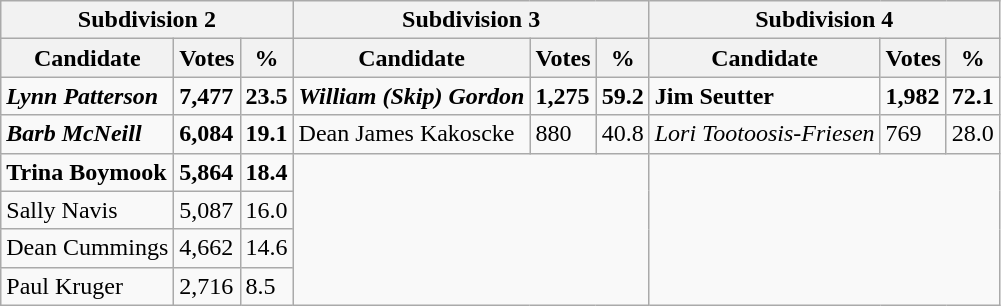<table class="wikitable">
<tr>
<th colspan=3>Subdivision 2</th>
<th colspan=3>Subdivision 3</th>
<th colspan=3>Subdivision 4</th>
</tr>
<tr>
<th>Candidate</th>
<th>Votes</th>
<th>%</th>
<th>Candidate</th>
<th>Votes</th>
<th>%</th>
<th>Candidate</th>
<th>Votes</th>
<th>%</th>
</tr>
<tr>
<td><strong><em>Lynn Patterson</em></strong></td>
<td><strong>7,477</strong></td>
<td><strong>23.5</strong></td>
<td><strong><em>William (Skip) Gordon</em></strong></td>
<td><strong>1,275</strong></td>
<td><strong>59.2</strong></td>
<td><strong>Jim Seutter</strong></td>
<td><strong>1,982</strong></td>
<td><strong>72.1</strong></td>
</tr>
<tr>
<td><strong><em>Barb McNeill</em></strong></td>
<td><strong>6,084</strong></td>
<td><strong>19.1</strong></td>
<td>Dean James Kakoscke</td>
<td>880</td>
<td>40.8</td>
<td><em>Lori Tootoosis-Friesen</em></td>
<td>769</td>
<td>28.0</td>
</tr>
<tr>
<td><strong>Trina Boymook</strong></td>
<td><strong>5,864</strong></td>
<td><strong>18.4</strong></td>
<td colspan=3 rowspan=4></td>
<td colspan=3 rowspan=4></td>
</tr>
<tr>
<td>Sally Navis</td>
<td>5,087</td>
<td>16.0</td>
</tr>
<tr>
<td>Dean Cummings</td>
<td>4,662</td>
<td>14.6</td>
</tr>
<tr>
<td>Paul Kruger</td>
<td>2,716</td>
<td>8.5</td>
</tr>
</table>
